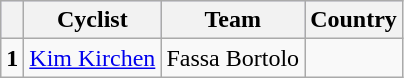<table class="wikitable">
<tr style="background:#ccccff;">
<th></th>
<th>Cyclist</th>
<th>Team</th>
<th>Country</th>
</tr>
<tr>
<td><strong>1</strong></td>
<td><a href='#'>Kim Kirchen</a></td>
<td>Fassa Bortolo</td>
<td></td>
</tr>
</table>
